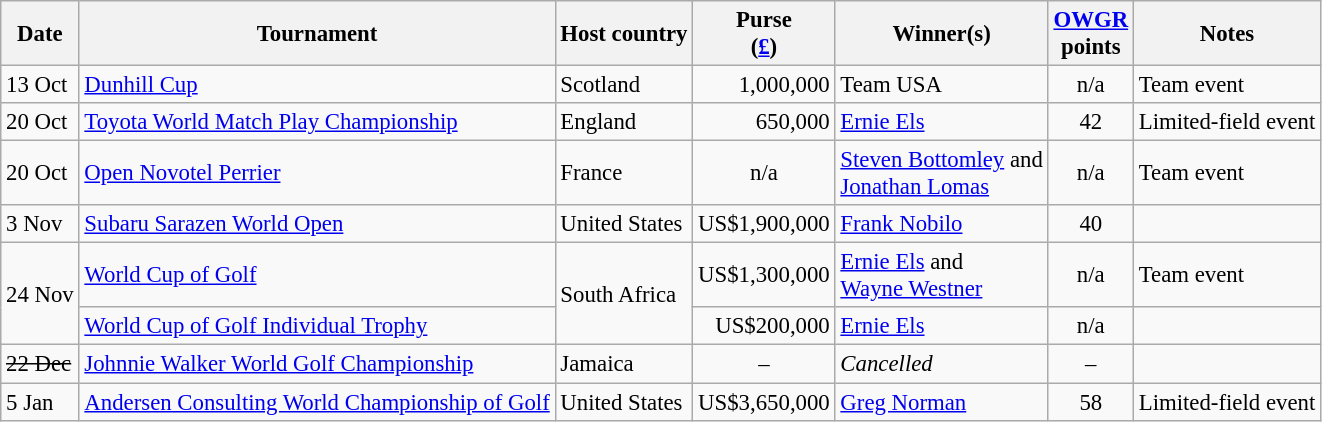<table class="wikitable" style="font-size:95%">
<tr>
<th>Date</th>
<th>Tournament</th>
<th>Host country</th>
<th>Purse<br>(<a href='#'>£</a>)</th>
<th>Winner(s)</th>
<th><a href='#'>OWGR</a><br>points</th>
<th>Notes</th>
</tr>
<tr>
<td>13 Oct</td>
<td><a href='#'>Dunhill Cup</a></td>
<td>Scotland</td>
<td align=right>1,000,000</td>
<td> Team USA</td>
<td align=center>n/a</td>
<td>Team event</td>
</tr>
<tr>
<td>20 Oct</td>
<td><a href='#'>Toyota World Match Play Championship</a></td>
<td>England</td>
<td align=right>650,000</td>
<td> <a href='#'>Ernie Els</a></td>
<td align=center>42</td>
<td>Limited-field event</td>
</tr>
<tr>
<td>20 Oct</td>
<td><a href='#'>Open Novotel Perrier</a></td>
<td>France</td>
<td align=center>n/a</td>
<td> <a href='#'>Steven Bottomley</a> and<br> <a href='#'>Jonathan Lomas</a></td>
<td align=center>n/a</td>
<td>Team event</td>
</tr>
<tr>
<td>3 Nov</td>
<td><a href='#'>Subaru Sarazen World Open</a></td>
<td>United States</td>
<td align=right>US$1,900,000</td>
<td> <a href='#'>Frank Nobilo</a></td>
<td align=center>40</td>
<td></td>
</tr>
<tr>
<td rowspan=2>24 Nov</td>
<td><a href='#'>World Cup of Golf</a></td>
<td rowspan=2>South Africa</td>
<td align=right>US$1,300,000</td>
<td> <a href='#'>Ernie Els</a> and<br> <a href='#'>Wayne Westner</a></td>
<td align=center>n/a</td>
<td>Team event</td>
</tr>
<tr>
<td><a href='#'>World Cup of Golf Individual Trophy</a></td>
<td align=right>US$200,000</td>
<td> <a href='#'>Ernie Els</a></td>
<td align=center>n/a</td>
<td></td>
</tr>
<tr>
<td><s>22 Dec</s></td>
<td><a href='#'>Johnnie Walker World Golf Championship</a></td>
<td>Jamaica</td>
<td align=center>–</td>
<td><em>Cancelled</em></td>
<td align=center>–</td>
<td></td>
</tr>
<tr>
<td>5 Jan</td>
<td><a href='#'>Andersen Consulting World Championship of Golf</a></td>
<td>United States</td>
<td align=right>US$3,650,000</td>
<td> <a href='#'>Greg Norman</a></td>
<td align=center>58</td>
<td>Limited-field event</td>
</tr>
</table>
